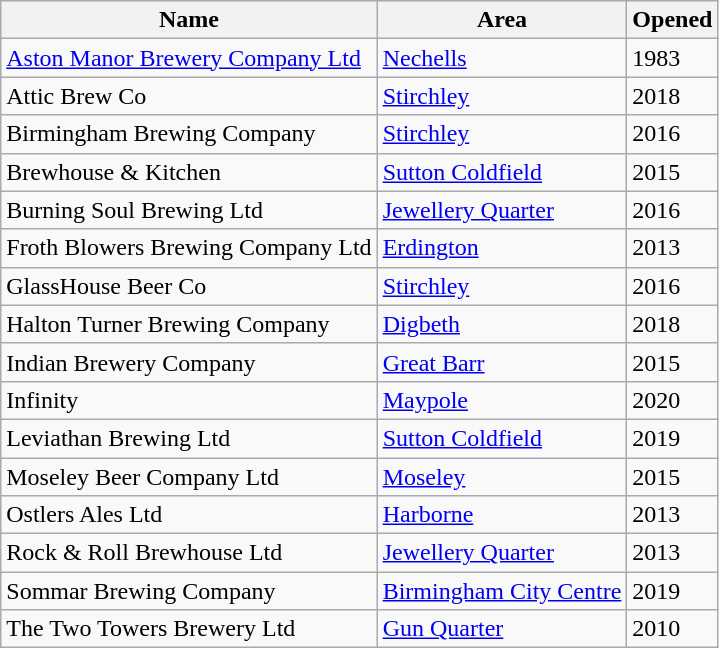<table Class="wikitable sortable">
<tr>
<th>Name</th>
<th>Area</th>
<th>Opened</th>
</tr>
<tr>
<td><a href='#'>Aston Manor Brewery Company Ltd</a></td>
<td><a href='#'>Nechells</a></td>
<td>1983</td>
</tr>
<tr>
<td>Attic Brew Co</td>
<td><a href='#'>Stirchley</a></td>
<td>2018</td>
</tr>
<tr>
<td>Birmingham Brewing Company</td>
<td><a href='#'>Stirchley</a></td>
<td>2016</td>
</tr>
<tr>
<td>Brewhouse & Kitchen</td>
<td><a href='#'>Sutton Coldfield</a></td>
<td>2015</td>
</tr>
<tr>
<td>Burning Soul Brewing Ltd </td>
<td><a href='#'>Jewellery Quarter</a></td>
<td>2016</td>
</tr>
<tr>
<td>Froth Blowers Brewing Company Ltd</td>
<td><a href='#'>Erdington</a></td>
<td>2013</td>
</tr>
<tr>
<td>GlassHouse Beer Co</td>
<td><a href='#'>Stirchley</a></td>
<td>2016</td>
</tr>
<tr>
<td>Halton Turner Brewing Company</td>
<td><a href='#'>Digbeth</a></td>
<td>2018</td>
</tr>
<tr>
<td>Indian Brewery Company </td>
<td><a href='#'>Great Barr</a></td>
<td>2015</td>
</tr>
<tr>
<td>Infinity </td>
<td><a href='#'>Maypole</a></td>
<td>2020</td>
</tr>
<tr>
<td>Leviathan Brewing Ltd</td>
<td><a href='#'>Sutton Coldfield</a></td>
<td>2019</td>
</tr>
<tr>
<td>Moseley Beer Company Ltd</td>
<td><a href='#'>Moseley</a></td>
<td>2015</td>
</tr>
<tr>
<td>Ostlers Ales Ltd</td>
<td><a href='#'>Harborne</a></td>
<td>2013</td>
</tr>
<tr>
<td>Rock & Roll Brewhouse Ltd</td>
<td><a href='#'>Jewellery Quarter</a></td>
<td>2013</td>
</tr>
<tr>
<td>Sommar Brewing Company </td>
<td><a href='#'>Birmingham City Centre</a></td>
<td>2019</td>
</tr>
<tr>
<td>The Two Towers Brewery Ltd</td>
<td><a href='#'>Gun Quarter</a></td>
<td>2010</td>
</tr>
</table>
